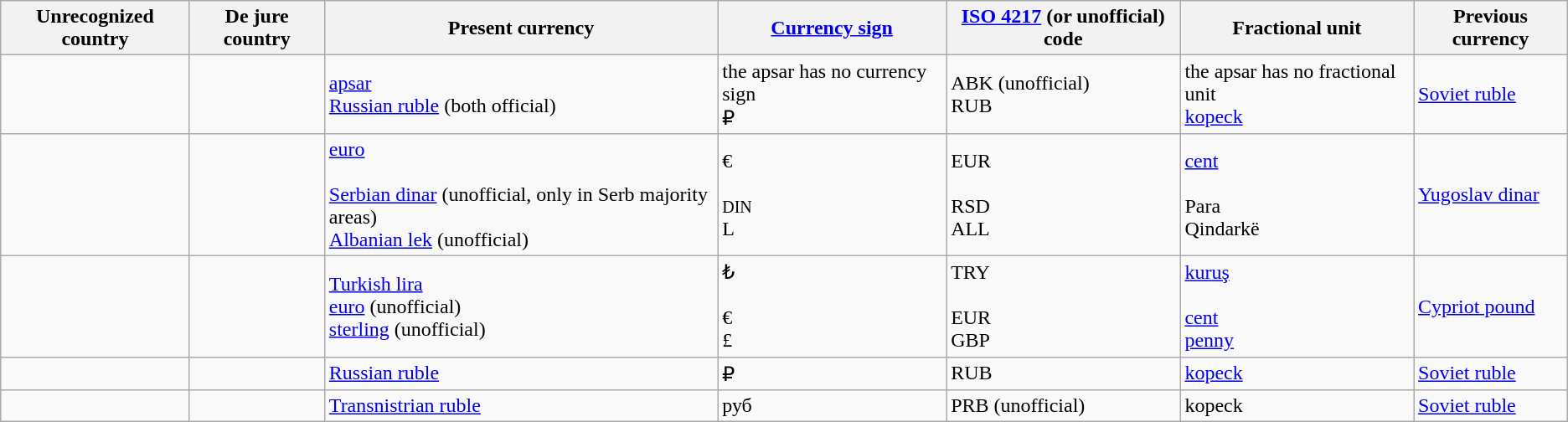<table class="wikitable sortable static-row-numbers static-row-header-text">
<tr>
<th>Unrecognized country</th>
<th>De jure country</th>
<th>Present currency</th>
<th><a href='#'>Currency sign</a></th>
<th><a href='#'>ISO 4217</a> (or unofficial) code</th>
<th>Fractional unit</th>
<th>Previous currency</th>
</tr>
<tr>
<td></td>
<td></td>
<td><a href='#'>apsar</a><br><a href='#'>Russian ruble</a> (both official)</td>
<td>the apsar has no currency sign<br>₽</td>
<td>ABK (unofficial)<br>RUB</td>
<td>the apsar has no fractional unit<br><a href='#'>kopeck</a></td>
<td><a href='#'>Soviet ruble</a></td>
</tr>
<tr>
<td></td>
<td></td>
<td><a href='#'>euro</a><br><br><a href='#'>Serbian dinar</a> (unofficial, only in Serb majority areas)<br>
<a href='#'>Albanian lek</a> (unofficial)</td>
<td>€<br><br><small>DIN</small><br>
L</td>
<td>EUR<br><br>RSD<br>
ALL</td>
<td><a href='#'>cent</a><br><br>Para<br>
Qindarkë</td>
<td><a href='#'>Yugoslav dinar</a></td>
</tr>
<tr>
<td></td>
<td></td>
<td><a href='#'>Turkish lira</a><br> <a href='#'>euro</a> (unofficial)<br> <a href='#'>sterling</a> (unofficial)</td>
<td>₺<br><br>€<br>
£</td>
<td>TRY<br><br>EUR<br>
GBP</td>
<td><a href='#'>kuruş</a><br><br><a href='#'>cent</a><br>
<a href='#'>penny</a></td>
<td><a href='#'>Cypriot pound</a></td>
</tr>
<tr>
<td></td>
<td></td>
<td><a href='#'>Russian ruble</a></td>
<td>₽</td>
<td>RUB</td>
<td><a href='#'>kopeck</a></td>
<td><a href='#'>Soviet ruble</a></td>
</tr>
<tr>
<td></td>
<td></td>
<td><a href='#'>Transnistrian ruble</a></td>
<td>руб</td>
<td>PRB (unofficial)</td>
<td>kopeck</td>
<td><a href='#'>Soviet ruble</a></td>
</tr>
</table>
